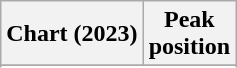<table class="wikitable sortable plainrowheaders">
<tr>
<th>Chart (2023)</th>
<th>Peak<br>position</th>
</tr>
<tr>
</tr>
<tr>
</tr>
<tr>
</tr>
<tr>
</tr>
</table>
